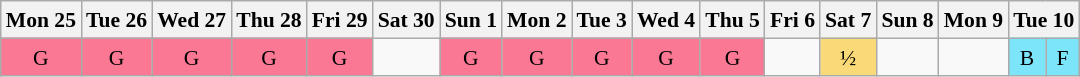<table class="wikitable" style="margin:0.5em auto; font-size:90%; line-height:1.25em; text-align:center">
<tr>
<th>Mon 25</th>
<th>Tue 26</th>
<th>Wed 27</th>
<th>Thu 28</th>
<th>Fri 29</th>
<th>Sat 30</th>
<th>Sun 1</th>
<th>Mon 2</th>
<th>Tue 3</th>
<th>Wed 4</th>
<th>Thu 5</th>
<th>Fri 6</th>
<th>Sat 7</th>
<th>Sun 8</th>
<th>Mon 9</th>
<th colspan="2">Tue 10</th>
</tr>
<tr>
<td bgcolor="#FA7894">G</td>
<td bgcolor="#FA7894">G</td>
<td bgcolor="#FA7894">G</td>
<td bgcolor="#FA7894">G</td>
<td bgcolor="#FA7894">G</td>
<td></td>
<td bgcolor="#FA7894">G</td>
<td bgcolor="#FA7894">G</td>
<td bgcolor="#FA7894">G</td>
<td bgcolor="#FA7894">G</td>
<td bgcolor="#FA7894">G</td>
<td></td>
<td bgcolor="#FAD978">½</td>
<td></td>
<td></td>
<td bgcolor="#7DE5FA">B</td>
<td bgcolor="#7DE5FA">F</td>
</tr>
</table>
